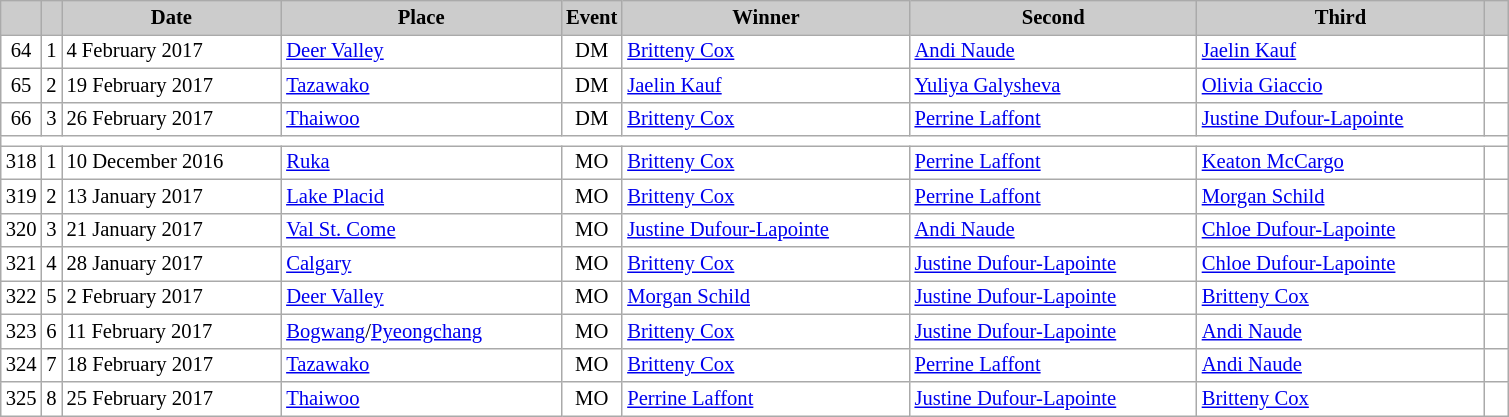<table class="wikitable plainrowheaders" style="background:#fff; font-size:86%; line-height:16px; border:grey solid 1px; border-collapse:collapse;">
<tr style="background:#ccc; text-align:center;">
<th scope="col" style="background:#ccc; width=20 px;"></th>
<th scope="col" style="background:#ccc; width=30 px;"></th>
<th scope="col" style="background:#ccc; width:140px;">Date</th>
<th scope="col" style="background:#ccc; width:180px;">Place</th>
<th scope="col" style="background:#ccc; width:15px;">Event</th>
<th scope="col" style="background:#ccc; width:185px;">Winner</th>
<th scope="col" style="background:#ccc; width:185px;">Second</th>
<th scope="col" style="background:#ccc; width:185px;">Third</th>
<th scope="col" style="background:#ccc; width:10px;"></th>
</tr>
<tr>
<td align=center>64</td>
<td align=center>1</td>
<td>4 February 2017</td>
<td> <a href='#'>Deer Valley</a></td>
<td align=center>DM</td>
<td> <a href='#'>Britteny Cox</a></td>
<td> <a href='#'>Andi Naude</a></td>
<td> <a href='#'>Jaelin Kauf</a></td>
<td></td>
</tr>
<tr>
<td align=center>65</td>
<td align=center>2</td>
<td>19 February 2017</td>
<td> <a href='#'>Tazawako</a></td>
<td align=center>DM</td>
<td> <a href='#'>Jaelin Kauf</a></td>
<td> <a href='#'>Yuliya Galysheva</a></td>
<td> <a href='#'>Olivia Giaccio</a></td>
<td></td>
</tr>
<tr>
<td align=center>66</td>
<td align=center>3</td>
<td>26 February 2017</td>
<td> <a href='#'>Thaiwoo</a></td>
<td align=center>DM</td>
<td> <a href='#'>Britteny Cox</a></td>
<td> <a href='#'>Perrine Laffont</a></td>
<td> <a href='#'>Justine Dufour-Lapointe</a></td>
<td></td>
</tr>
<tr>
<td colspan=9></td>
</tr>
<tr>
<td align=center>318</td>
<td align=center>1</td>
<td>10 December 2016</td>
<td> <a href='#'>Ruka</a></td>
<td align=center>MO</td>
<td> <a href='#'>Britteny Cox</a></td>
<td> <a href='#'>Perrine Laffont</a></td>
<td> <a href='#'>Keaton McCargo</a></td>
<td></td>
</tr>
<tr>
<td align=center>319</td>
<td align=center>2</td>
<td>13 January 2017</td>
<td> <a href='#'>Lake Placid</a></td>
<td align=center>MO</td>
<td> <a href='#'>Britteny Cox</a></td>
<td> <a href='#'>Perrine Laffont</a></td>
<td> <a href='#'>Morgan Schild</a></td>
<td></td>
</tr>
<tr>
<td align=center>320</td>
<td align=center>3</td>
<td>21 January 2017</td>
<td> <a href='#'>Val St. Come</a></td>
<td align=center>MO</td>
<td> <a href='#'>Justine Dufour-Lapointe</a></td>
<td> <a href='#'>Andi Naude</a></td>
<td> <a href='#'>Chloe Dufour-Lapointe</a></td>
<td></td>
</tr>
<tr>
<td align=center>321</td>
<td align=center>4</td>
<td>28 January 2017</td>
<td> <a href='#'>Calgary</a></td>
<td align=center>MO</td>
<td> <a href='#'>Britteny Cox</a></td>
<td> <a href='#'>Justine Dufour-Lapointe</a></td>
<td> <a href='#'>Chloe Dufour-Lapointe</a></td>
<td></td>
</tr>
<tr>
<td align=center>322</td>
<td align=center>5</td>
<td>2 February 2017</td>
<td> <a href='#'>Deer Valley</a></td>
<td align=center>MO</td>
<td> <a href='#'>Morgan Schild</a></td>
<td> <a href='#'>Justine Dufour-Lapointe</a></td>
<td> <a href='#'>Britteny Cox</a></td>
<td></td>
</tr>
<tr>
<td align=center>323</td>
<td align=center>6</td>
<td>11 February 2017</td>
<td> <a href='#'>Bogwang</a>/<a href='#'>Pyeongchang</a></td>
<td align=center>MO</td>
<td> <a href='#'>Britteny Cox</a></td>
<td> <a href='#'>Justine Dufour-Lapointe</a></td>
<td> <a href='#'>Andi Naude</a></td>
<td></td>
</tr>
<tr>
<td align=center>324</td>
<td align=center>7</td>
<td>18 February 2017</td>
<td> <a href='#'>Tazawako</a></td>
<td align=center>MO</td>
<td> <a href='#'>Britteny Cox</a></td>
<td> <a href='#'>Perrine Laffont</a></td>
<td> <a href='#'>Andi Naude</a></td>
<td></td>
</tr>
<tr>
<td align=center>325</td>
<td align=center>8</td>
<td>25 February 2017</td>
<td> <a href='#'>Thaiwoo</a></td>
<td align=center>MO</td>
<td> <a href='#'>Perrine Laffont</a></td>
<td> <a href='#'>Justine Dufour-Lapointe</a></td>
<td> <a href='#'>Britteny Cox</a></td>
<td></td>
</tr>
</table>
